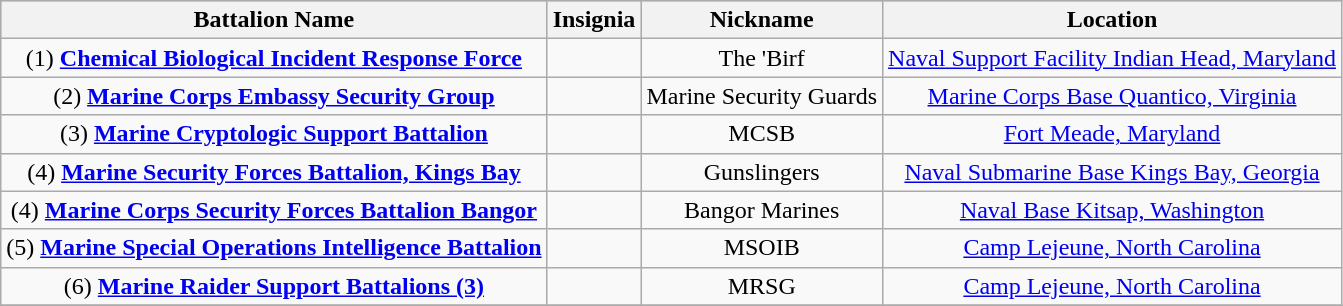<table class="wikitable" style="text-align:center;">
<tr style="background:#ccc;">
<th><strong>Battalion Name</strong></th>
<th><strong>Insignia</strong></th>
<th><strong>Nickname</strong></th>
<th><strong>Location</strong></th>
</tr>
<tr>
<td>(1) <strong><a href='#'>Chemical Biological Incident Response Force</a></strong></td>
<td></td>
<td>The 'Birf</td>
<td><a href='#'>Naval Support Facility Indian Head, Maryland</a></td>
</tr>
<tr>
<td>(2) <strong><a href='#'>Marine Corps Embassy Security Group</a></strong></td>
<td></td>
<td>Marine Security Guards</td>
<td><a href='#'>Marine Corps Base Quantico, Virginia</a></td>
</tr>
<tr>
<td>(3) <strong><a href='#'>Marine Cryptologic Support Battalion</a></strong></td>
<td></td>
<td>MCSB</td>
<td><a href='#'>Fort Meade, Maryland</a></td>
</tr>
<tr>
<td>(4) <strong><a href='#'>Marine Security Forces Battalion, Kings Bay</a></strong></td>
<td></td>
<td>Gunslingers</td>
<td><a href='#'>Naval Submarine Base Kings Bay, Georgia</a></td>
</tr>
<tr>
<td>(4) <strong><a href='#'>Marine Corps Security Forces Battalion Bangor</a></strong></td>
<td></td>
<td>Bangor Marines</td>
<td><a href='#'>Naval Base Kitsap, Washington</a></td>
</tr>
<tr>
<td>(5) <strong><a href='#'>Marine Special Operations Intelligence Battalion</a></strong></td>
<td></td>
<td>MSOIB</td>
<td><a href='#'>Camp Lejeune, North Carolina</a></td>
</tr>
<tr>
<td>(6) <strong><a href='#'>Marine Raider Support Battalions (3)</a></strong></td>
<td></td>
<td>MRSG</td>
<td><a href='#'>Camp Lejeune, North Carolina</a></td>
</tr>
<tr>
</tr>
</table>
